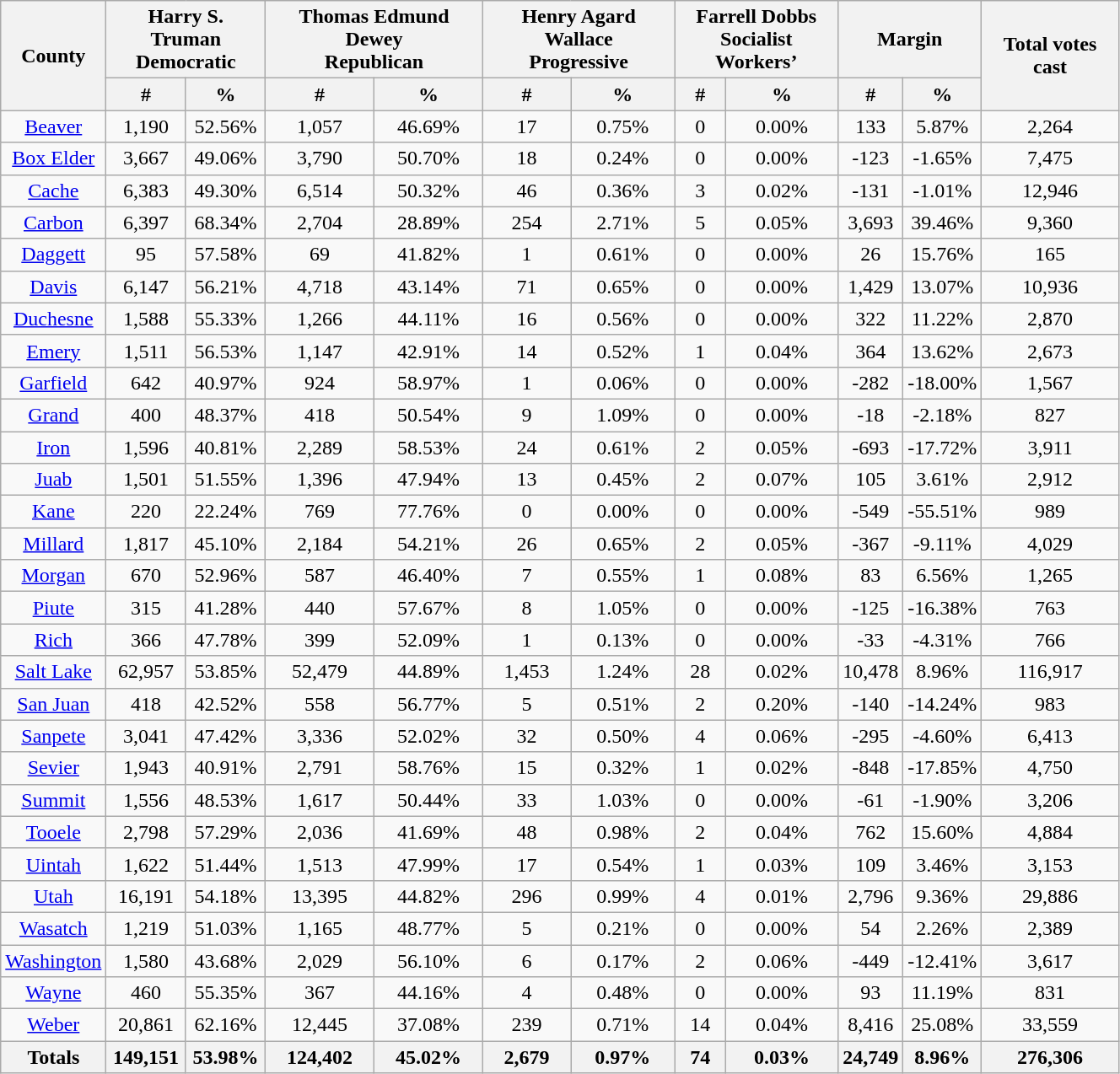<table width="70%"  class="wikitable sortable" style="text-align:center">
<tr>
<th colspan="1" rowspan="2">County</th>
<th style="text-align:center;" colspan="2">Harry S. Truman<br>Democratic</th>
<th style="text-align:center;" colspan="2">Thomas Edmund Dewey<br>Republican</th>
<th style="text-align:center;" colspan="2">Henry Agard Wallace<br>Progressive</th>
<th style="text-align:center;" colspan="2">Farrell Dobbs<br>Socialist Workers’</th>
<th style="text-align:center;" colspan="2">Margin</th>
<th colspan="1" rowspan="2" style="text-align:center;">Total votes cast</th>
</tr>
<tr>
<th style="text-align:center;" data-sort-type="number">#</th>
<th style="text-align:center;" data-sort-type="number">%</th>
<th style="text-align:center;" data-sort-type="number">#</th>
<th style="text-align:center;" data-sort-type="number">%</th>
<th style="text-align:center;" data-sort-type="number">#</th>
<th style="text-align:center;" data-sort-type="number">%</th>
<th style="text-align:center;" data-sort-type="number">#</th>
<th style="text-align:center;" data-sort-type="number">%</th>
<th style="text-align:center;" data-sort-type="number">#</th>
<th style="text-align:center;" data-sort-type="number">%</th>
</tr>
<tr style="text-align:center;">
<td><a href='#'>Beaver</a></td>
<td>1,190</td>
<td>52.56%</td>
<td>1,057</td>
<td>46.69%</td>
<td>17</td>
<td>0.75%</td>
<td>0</td>
<td>0.00%</td>
<td>133</td>
<td>5.87%</td>
<td>2,264</td>
</tr>
<tr style="text-align:center;">
<td><a href='#'>Box Elder</a></td>
<td>3,667</td>
<td>49.06%</td>
<td>3,790</td>
<td>50.70%</td>
<td>18</td>
<td>0.24%</td>
<td>0</td>
<td>0.00%</td>
<td>-123</td>
<td>-1.65%</td>
<td>7,475</td>
</tr>
<tr style="text-align:center;">
<td><a href='#'>Cache</a></td>
<td>6,383</td>
<td>49.30%</td>
<td>6,514</td>
<td>50.32%</td>
<td>46</td>
<td>0.36%</td>
<td>3</td>
<td>0.02%</td>
<td>-131</td>
<td>-1.01%</td>
<td>12,946</td>
</tr>
<tr style="text-align:center;">
<td><a href='#'>Carbon</a></td>
<td>6,397</td>
<td>68.34%</td>
<td>2,704</td>
<td>28.89%</td>
<td>254</td>
<td>2.71%</td>
<td>5</td>
<td>0.05%</td>
<td>3,693</td>
<td>39.46%</td>
<td>9,360</td>
</tr>
<tr style="text-align:center;">
<td><a href='#'>Daggett</a></td>
<td>95</td>
<td>57.58%</td>
<td>69</td>
<td>41.82%</td>
<td>1</td>
<td>0.61%</td>
<td>0</td>
<td>0.00%</td>
<td>26</td>
<td>15.76%</td>
<td>165</td>
</tr>
<tr style="text-align:center;">
<td><a href='#'>Davis</a></td>
<td>6,147</td>
<td>56.21%</td>
<td>4,718</td>
<td>43.14%</td>
<td>71</td>
<td>0.65%</td>
<td>0</td>
<td>0.00%</td>
<td>1,429</td>
<td>13.07%</td>
<td>10,936</td>
</tr>
<tr style="text-align:center;">
<td><a href='#'>Duchesne</a></td>
<td>1,588</td>
<td>55.33%</td>
<td>1,266</td>
<td>44.11%</td>
<td>16</td>
<td>0.56%</td>
<td>0</td>
<td>0.00%</td>
<td>322</td>
<td>11.22%</td>
<td>2,870</td>
</tr>
<tr style="text-align:center;">
<td><a href='#'>Emery</a></td>
<td>1,511</td>
<td>56.53%</td>
<td>1,147</td>
<td>42.91%</td>
<td>14</td>
<td>0.52%</td>
<td>1</td>
<td>0.04%</td>
<td>364</td>
<td>13.62%</td>
<td>2,673</td>
</tr>
<tr style="text-align:center;">
<td><a href='#'>Garfield</a></td>
<td>642</td>
<td>40.97%</td>
<td>924</td>
<td>58.97%</td>
<td>1</td>
<td>0.06%</td>
<td>0</td>
<td>0.00%</td>
<td>-282</td>
<td>-18.00%</td>
<td>1,567</td>
</tr>
<tr style="text-align:center;">
<td><a href='#'>Grand</a></td>
<td>400</td>
<td>48.37%</td>
<td>418</td>
<td>50.54%</td>
<td>9</td>
<td>1.09%</td>
<td>0</td>
<td>0.00%</td>
<td>-18</td>
<td>-2.18%</td>
<td>827</td>
</tr>
<tr style="text-align:center;">
<td><a href='#'>Iron</a></td>
<td>1,596</td>
<td>40.81%</td>
<td>2,289</td>
<td>58.53%</td>
<td>24</td>
<td>0.61%</td>
<td>2</td>
<td>0.05%</td>
<td>-693</td>
<td>-17.72%</td>
<td>3,911</td>
</tr>
<tr style="text-align:center;">
<td><a href='#'>Juab</a></td>
<td>1,501</td>
<td>51.55%</td>
<td>1,396</td>
<td>47.94%</td>
<td>13</td>
<td>0.45%</td>
<td>2</td>
<td>0.07%</td>
<td>105</td>
<td>3.61%</td>
<td>2,912</td>
</tr>
<tr style="text-align:center;">
<td><a href='#'>Kane</a></td>
<td>220</td>
<td>22.24%</td>
<td>769</td>
<td>77.76%</td>
<td>0</td>
<td>0.00%</td>
<td>0</td>
<td>0.00%</td>
<td>-549</td>
<td>-55.51%</td>
<td>989</td>
</tr>
<tr style="text-align:center;">
<td><a href='#'>Millard</a></td>
<td>1,817</td>
<td>45.10%</td>
<td>2,184</td>
<td>54.21%</td>
<td>26</td>
<td>0.65%</td>
<td>2</td>
<td>0.05%</td>
<td>-367</td>
<td>-9.11%</td>
<td>4,029</td>
</tr>
<tr style="text-align:center;">
<td><a href='#'>Morgan</a></td>
<td>670</td>
<td>52.96%</td>
<td>587</td>
<td>46.40%</td>
<td>7</td>
<td>0.55%</td>
<td>1</td>
<td>0.08%</td>
<td>83</td>
<td>6.56%</td>
<td>1,265</td>
</tr>
<tr style="text-align:center;">
<td><a href='#'>Piute</a></td>
<td>315</td>
<td>41.28%</td>
<td>440</td>
<td>57.67%</td>
<td>8</td>
<td>1.05%</td>
<td>0</td>
<td>0.00%</td>
<td>-125</td>
<td>-16.38%</td>
<td>763</td>
</tr>
<tr style="text-align:center;">
<td><a href='#'>Rich</a></td>
<td>366</td>
<td>47.78%</td>
<td>399</td>
<td>52.09%</td>
<td>1</td>
<td>0.13%</td>
<td>0</td>
<td>0.00%</td>
<td>-33</td>
<td>-4.31%</td>
<td>766</td>
</tr>
<tr style="text-align:center;">
<td><a href='#'>Salt Lake</a></td>
<td>62,957</td>
<td>53.85%</td>
<td>52,479</td>
<td>44.89%</td>
<td>1,453</td>
<td>1.24%</td>
<td>28</td>
<td>0.02%</td>
<td>10,478</td>
<td>8.96%</td>
<td>116,917</td>
</tr>
<tr style="text-align:center;">
<td><a href='#'>San Juan</a></td>
<td>418</td>
<td>42.52%</td>
<td>558</td>
<td>56.77%</td>
<td>5</td>
<td>0.51%</td>
<td>2</td>
<td>0.20%</td>
<td>-140</td>
<td>-14.24%</td>
<td>983</td>
</tr>
<tr style="text-align:center;">
<td><a href='#'>Sanpete</a></td>
<td>3,041</td>
<td>47.42%</td>
<td>3,336</td>
<td>52.02%</td>
<td>32</td>
<td>0.50%</td>
<td>4</td>
<td>0.06%</td>
<td>-295</td>
<td>-4.60%</td>
<td>6,413</td>
</tr>
<tr style="text-align:center;">
<td><a href='#'>Sevier</a></td>
<td>1,943</td>
<td>40.91%</td>
<td>2,791</td>
<td>58.76%</td>
<td>15</td>
<td>0.32%</td>
<td>1</td>
<td>0.02%</td>
<td>-848</td>
<td>-17.85%</td>
<td>4,750</td>
</tr>
<tr style="text-align:center;">
<td><a href='#'>Summit</a></td>
<td>1,556</td>
<td>48.53%</td>
<td>1,617</td>
<td>50.44%</td>
<td>33</td>
<td>1.03%</td>
<td>0</td>
<td>0.00%</td>
<td>-61</td>
<td>-1.90%</td>
<td>3,206</td>
</tr>
<tr style="text-align:center;">
<td><a href='#'>Tooele</a></td>
<td>2,798</td>
<td>57.29%</td>
<td>2,036</td>
<td>41.69%</td>
<td>48</td>
<td>0.98%</td>
<td>2</td>
<td>0.04%</td>
<td>762</td>
<td>15.60%</td>
<td>4,884</td>
</tr>
<tr style="text-align:center;">
<td><a href='#'>Uintah</a></td>
<td>1,622</td>
<td>51.44%</td>
<td>1,513</td>
<td>47.99%</td>
<td>17</td>
<td>0.54%</td>
<td>1</td>
<td>0.03%</td>
<td>109</td>
<td>3.46%</td>
<td>3,153</td>
</tr>
<tr style="text-align:center;">
<td><a href='#'>Utah</a></td>
<td>16,191</td>
<td>54.18%</td>
<td>13,395</td>
<td>44.82%</td>
<td>296</td>
<td>0.99%</td>
<td>4</td>
<td>0.01%</td>
<td>2,796</td>
<td>9.36%</td>
<td>29,886</td>
</tr>
<tr style="text-align:center;">
<td><a href='#'>Wasatch</a></td>
<td>1,219</td>
<td>51.03%</td>
<td>1,165</td>
<td>48.77%</td>
<td>5</td>
<td>0.21%</td>
<td>0</td>
<td>0.00%</td>
<td>54</td>
<td>2.26%</td>
<td>2,389</td>
</tr>
<tr style="text-align:center;">
<td><a href='#'>Washington</a></td>
<td>1,580</td>
<td>43.68%</td>
<td>2,029</td>
<td>56.10%</td>
<td>6</td>
<td>0.17%</td>
<td>2</td>
<td>0.06%</td>
<td>-449</td>
<td>-12.41%</td>
<td>3,617</td>
</tr>
<tr style="text-align:center;">
<td><a href='#'>Wayne</a></td>
<td>460</td>
<td>55.35%</td>
<td>367</td>
<td>44.16%</td>
<td>4</td>
<td>0.48%</td>
<td>0</td>
<td>0.00%</td>
<td>93</td>
<td>11.19%</td>
<td>831</td>
</tr>
<tr style="text-align:center;">
<td><a href='#'>Weber</a></td>
<td>20,861</td>
<td>62.16%</td>
<td>12,445</td>
<td>37.08%</td>
<td>239</td>
<td>0.71%</td>
<td>14</td>
<td>0.04%</td>
<td>8,416</td>
<td>25.08%</td>
<td>33,559</td>
</tr>
<tr style="text-align:center;">
<th>Totals</th>
<th>149,151</th>
<th>53.98%</th>
<th>124,402</th>
<th>45.02%</th>
<th>2,679</th>
<th>0.97%</th>
<th>74</th>
<th>0.03%</th>
<th>24,749</th>
<th>8.96%</th>
<th>276,306</th>
</tr>
</table>
